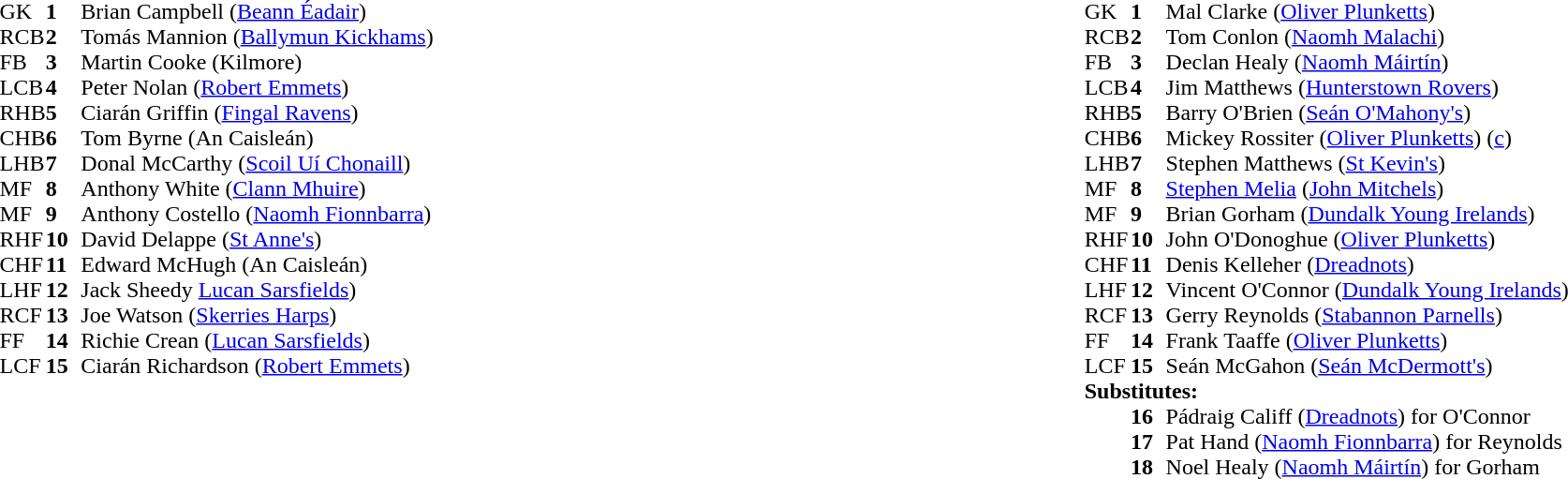<table style="width:100%;">
<tr>
<td style="vertical-align:top; width:50%"><br><table cellspacing="0" cellpadding="0">
<tr>
<th width="25"></th>
<th width="25"></th>
</tr>
<tr>
<td>GK</td>
<td><strong>1</strong></td>
<td>Brian Campbell (<a href='#'>Beann Éadair</a>)</td>
</tr>
<tr>
<td>RCB</td>
<td><strong>2</strong></td>
<td>Tomás Mannion (<a href='#'>Ballymun Kickhams</a>)</td>
</tr>
<tr>
<td>FB</td>
<td><strong>3</strong></td>
<td>Martin Cooke (Kilmore)</td>
</tr>
<tr>
<td>LCB</td>
<td><strong>4</strong></td>
<td>Peter Nolan (<a href='#'>Robert Emmets</a>)</td>
</tr>
<tr>
<td>RHB</td>
<td><strong>5</strong></td>
<td>Ciarán Griffin (<a href='#'>Fingal Ravens</a>)</td>
</tr>
<tr>
<td>CHB</td>
<td><strong>6</strong></td>
<td>Tom Byrne (An Caisleán)</td>
</tr>
<tr>
<td>LHB</td>
<td><strong>7</strong></td>
<td>Donal McCarthy (<a href='#'>Scoil Uí Chonaill</a>)</td>
</tr>
<tr>
<td>MF</td>
<td><strong>8</strong></td>
<td>Anthony White (<a href='#'>Clann Mhuire</a>)</td>
</tr>
<tr>
<td>MF</td>
<td><strong>9</strong></td>
<td>Anthony Costello (<a href='#'>Naomh Fionnbarra</a>)</td>
</tr>
<tr>
<td>RHF</td>
<td><strong>10</strong></td>
<td>David Delappe (<a href='#'>St Anne's</a>)</td>
</tr>
<tr>
<td>CHF</td>
<td><strong>11</strong></td>
<td>Edward McHugh (An Caisleán)</td>
</tr>
<tr>
<td>LHF</td>
<td><strong>12</strong></td>
<td>Jack Sheedy <a href='#'>Lucan Sarsfields</a>)</td>
</tr>
<tr>
<td>RCF</td>
<td><strong>13</strong></td>
<td>Joe Watson (<a href='#'>Skerries Harps</a>)</td>
</tr>
<tr>
<td>FF</td>
<td><strong>14</strong></td>
<td>Richie Crean (<a href='#'>Lucan Sarsfields</a>)</td>
</tr>
<tr>
<td>LCF</td>
<td><strong>15</strong></td>
<td>Ciarán Richardson (<a href='#'>Robert Emmets</a>)</td>
</tr>
<tr>
</tr>
</table>
</td>
<td style="vertical-align:top; width:50%"><br><table cellspacing="0" cellpadding="0" style="margin:auto">
<tr>
<th width="25"></th>
<th width="25"></th>
</tr>
<tr>
<td>GK</td>
<td><strong>1</strong></td>
<td>Mal Clarke (<a href='#'>Oliver Plunketts</a>)</td>
</tr>
<tr>
<td>RCB</td>
<td><strong>2</strong></td>
<td>Tom Conlon (<a href='#'>Naomh Malachi</a>)</td>
</tr>
<tr>
<td>FB</td>
<td><strong>3</strong></td>
<td>Declan Healy (<a href='#'>Naomh Máirtín</a>)</td>
</tr>
<tr>
<td>LCB</td>
<td><strong>4</strong></td>
<td>Jim Matthews (<a href='#'>Hunterstown Rovers</a>)</td>
</tr>
<tr>
<td>RHB</td>
<td><strong>5</strong></td>
<td>Barry O'Brien (<a href='#'>Seán O'Mahony's</a>)</td>
</tr>
<tr>
<td>CHB</td>
<td><strong>6</strong></td>
<td>Mickey Rossiter (<a href='#'>Oliver Plunketts</a>) (<a href='#'>c</a>)</td>
</tr>
<tr>
<td>LHB</td>
<td><strong>7</strong></td>
<td>Stephen Matthews (<a href='#'>St Kevin's</a>)</td>
</tr>
<tr>
<td>MF</td>
<td><strong>8</strong></td>
<td><a href='#'>Stephen Melia</a> (<a href='#'>John Mitchels</a>)</td>
</tr>
<tr>
<td>MF</td>
<td><strong>9</strong></td>
<td>Brian Gorham (<a href='#'>Dundalk Young Irelands</a>)</td>
</tr>
<tr>
<td>RHF</td>
<td><strong>10</strong></td>
<td>John O'Donoghue (<a href='#'>Oliver Plunketts</a>)</td>
</tr>
<tr>
<td>CHF</td>
<td><strong>11</strong></td>
<td>Denis Kelleher (<a href='#'>Dreadnots</a>)</td>
</tr>
<tr>
<td>LHF</td>
<td><strong>12</strong></td>
<td>Vincent O'Connor (<a href='#'>Dundalk Young Irelands</a>)</td>
</tr>
<tr>
<td>RCF</td>
<td><strong>13</strong></td>
<td>Gerry Reynolds (<a href='#'>Stabannon Parnells</a>)</td>
</tr>
<tr>
<td>FF</td>
<td><strong>14</strong></td>
<td>Frank Taaffe (<a href='#'>Oliver Plunketts</a>)</td>
</tr>
<tr>
<td>LCF</td>
<td><strong>15</strong></td>
<td>Seán McGahon (<a href='#'>Seán McDermott's</a>)</td>
</tr>
<tr>
<td colspan=3><strong>Substitutes:</strong></td>
</tr>
<tr>
<td></td>
<td><strong>16</strong></td>
<td>Pádraig Califf (<a href='#'>Dreadnots</a>) for O'Connor</td>
</tr>
<tr>
<td></td>
<td><strong>17</strong></td>
<td>Pat Hand (<a href='#'>Naomh Fionnbarra</a>) for Reynolds</td>
</tr>
<tr>
<td></td>
<td><strong>18</strong></td>
<td>Noel Healy (<a href='#'>Naomh Máirtín</a>) for Gorham</td>
</tr>
<tr>
</tr>
</table>
</td>
</tr>
</table>
